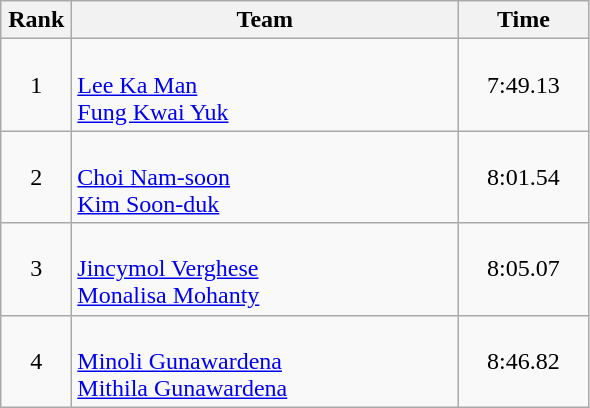<table class=wikitable style="text-align:center">
<tr>
<th width=40>Rank</th>
<th width=250>Team</th>
<th width=80>Time</th>
</tr>
<tr>
<td>1</td>
<td align=left><br><a href='#'>Lee Ka Man</a><br><a href='#'>Fung Kwai Yuk</a></td>
<td>7:49.13</td>
</tr>
<tr>
<td>2</td>
<td align=left><br><a href='#'>Choi Nam-soon</a><br><a href='#'>Kim Soon-duk</a></td>
<td>8:01.54</td>
</tr>
<tr>
<td>3</td>
<td align=left><br><a href='#'>Jincymol Verghese</a><br><a href='#'>Monalisa Mohanty</a></td>
<td>8:05.07</td>
</tr>
<tr>
<td>4</td>
<td align=left><br><a href='#'>Minoli Gunawardena</a><br><a href='#'>Mithila Gunawardena</a></td>
<td>8:46.82</td>
</tr>
</table>
